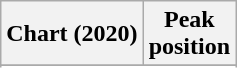<table class="wikitable sortable plainrowheaders" style="text-align:center">
<tr>
<th scope="col">Chart (2020)</th>
<th scope="col">Peak<br>position</th>
</tr>
<tr>
</tr>
<tr>
</tr>
<tr>
</tr>
</table>
